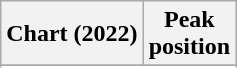<table class="wikitable sortable plainrowheaders" style="text-align:center">
<tr>
<th scope="col">Chart (2022)</th>
<th scope="col">Peak<br>position</th>
</tr>
<tr>
</tr>
<tr>
</tr>
</table>
